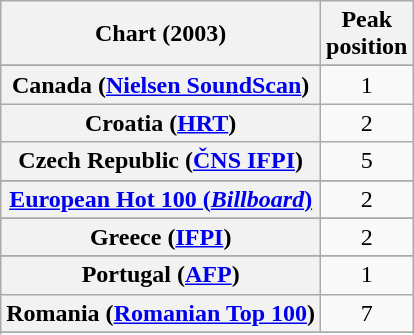<table class="wikitable sortable plainrowheaders" style="text-align:center">
<tr>
<th scope="col">Chart (2003)</th>
<th scope="col">Peak<br>position</th>
</tr>
<tr>
</tr>
<tr>
</tr>
<tr>
</tr>
<tr>
</tr>
<tr>
</tr>
<tr>
<th scope="row">Canada (<a href='#'>Nielsen SoundScan</a>)</th>
<td>1</td>
</tr>
<tr>
<th scope="row">Croatia (<a href='#'>HRT</a>)</th>
<td>2</td>
</tr>
<tr>
<th scope="row">Czech Republic (<a href='#'>ČNS IFPI</a>)</th>
<td>5</td>
</tr>
<tr>
</tr>
<tr>
<th scope="row"><a href='#'>European Hot 100 (<em>Billboard</em>)</a></th>
<td>2</td>
</tr>
<tr>
</tr>
<tr>
</tr>
<tr>
</tr>
<tr>
<th scope="row">Greece (<a href='#'>IFPI</a>)</th>
<td>2</td>
</tr>
<tr>
</tr>
<tr>
</tr>
<tr>
</tr>
<tr>
</tr>
<tr>
</tr>
<tr>
</tr>
<tr>
</tr>
<tr>
</tr>
<tr>
<th scope="row">Portugal (<a href='#'>AFP</a>)</th>
<td>1</td>
</tr>
<tr>
<th scope="row">Romania (<a href='#'>Romanian Top 100</a>)</th>
<td>7</td>
</tr>
<tr>
</tr>
<tr April 15, 2025>
</tr>
<tr>
</tr>
<tr>
</tr>
<tr>
</tr>
<tr>
</tr>
<tr>
</tr>
<tr>
</tr>
<tr>
</tr>
<tr>
</tr>
<tr>
</tr>
</table>
